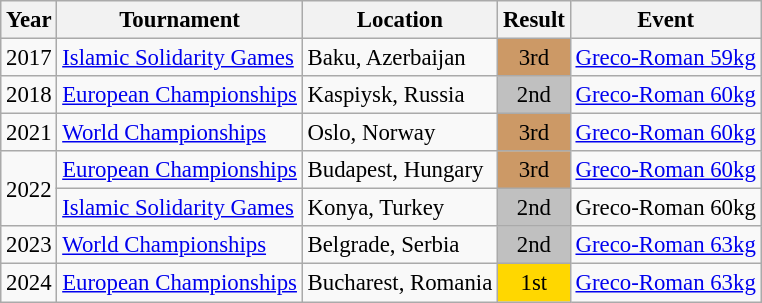<table class="wikitable" style="font-size:95%;">
<tr>
<th>Year</th>
<th>Tournament</th>
<th>Location</th>
<th>Result</th>
<th>Event</th>
</tr>
<tr>
<td>2017</td>
<td><a href='#'>Islamic Solidarity Games</a></td>
<td>Baku, Azerbaijan</td>
<td align="center" bgcolor="cc9966">3rd</td>
<td><a href='#'>Greco-Roman 59kg</a></td>
</tr>
<tr>
<td>2018</td>
<td><a href='#'>European Championships</a></td>
<td>Kaspiysk, Russia</td>
<td align="center" bgcolor="silver">2nd</td>
<td><a href='#'>Greco-Roman 60kg</a></td>
</tr>
<tr>
<td>2021</td>
<td><a href='#'>World Championships</a></td>
<td>Oslo, Norway</td>
<td align="center" bgcolor="cc9966">3rd</td>
<td><a href='#'>Greco-Roman 60kg</a></td>
</tr>
<tr>
<td rowspan=2>2022</td>
<td><a href='#'>European Championships</a></td>
<td>Budapest, Hungary</td>
<td align="center" bgcolor="cc9966">3rd</td>
<td><a href='#'>Greco-Roman 60kg</a></td>
</tr>
<tr>
<td><a href='#'>Islamic Solidarity Games</a></td>
<td>Konya, Turkey</td>
<td align="center" bgcolor="silver">2nd</td>
<td>Greco-Roman 60kg</td>
</tr>
<tr>
<td>2023</td>
<td><a href='#'>World Championships</a></td>
<td>Belgrade, Serbia</td>
<td align="center" bgcolor="silver">2nd</td>
<td><a href='#'>Greco-Roman 63kg</a></td>
</tr>
<tr>
<td>2024</td>
<td><a href='#'>European Championships</a></td>
<td>Bucharest, Romania</td>
<td align="center" bgcolor="gold">1st</td>
<td><a href='#'>Greco-Roman 63kg</a></td>
</tr>
</table>
